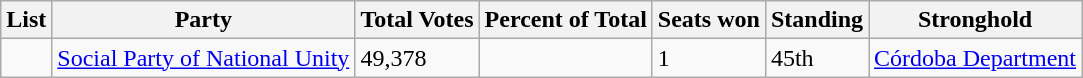<table class="wikitable nonsortable">
<tr>
<th>List</th>
<th>Party</th>
<th>Total Votes</th>
<th>Percent of Total</th>
<th>Seats won</th>
<th>Standing</th>
<th>Stronghold</th>
</tr>
<tr>
<td></td>
<td><a href='#'>Social Party of National Unity</a></td>
<td>49,378</td>
<td></td>
<td>1</td>
<td>45th</td>
<td><a href='#'>Córdoba Department</a></td>
</tr>
</table>
